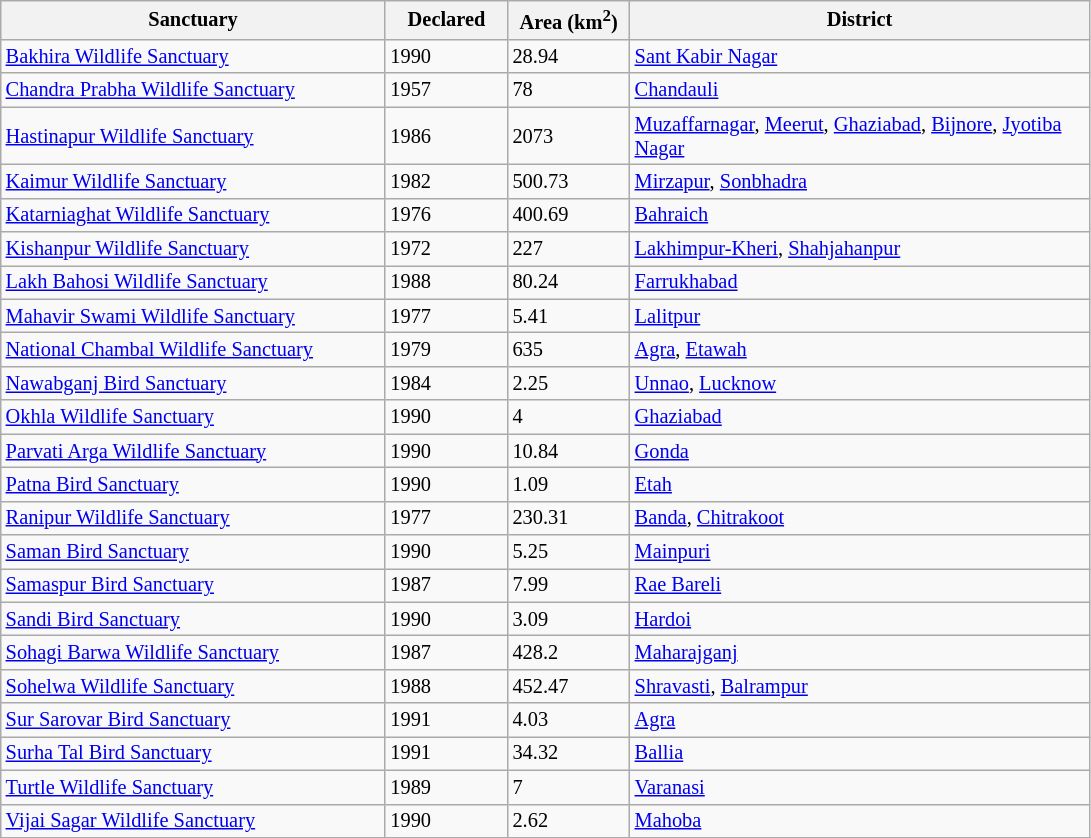<table class="wikitable sortable defaultcenter col1left col4left" style="font-size: 85%">
<tr>
<th scope="col" style="width: 250px;">Sanctuary</th>
<th scope="col" style="width: 75px;">Declared</th>
<th scope="col" style="width: 75px;">Area (km<sup>2</sup>)</th>
<th scope="col" style="width: 300px;">District</th>
</tr>
<tr>
<td><a href='#'>Bakhira Wildlife Sanctuary</a></td>
<td>1990</td>
<td>28.94</td>
<td><a href='#'>Sant Kabir Nagar</a></td>
</tr>
<tr>
<td><a href='#'>Chandra Prabha Wildlife Sanctuary</a></td>
<td>1957</td>
<td>78</td>
<td><a href='#'>Chandauli</a></td>
</tr>
<tr>
<td><a href='#'>Hastinapur Wildlife Sanctuary</a></td>
<td>1986</td>
<td>2073</td>
<td><a href='#'>Muzaffarnagar</a>, <a href='#'>Meerut</a>, <a href='#'>Ghaziabad</a>, <a href='#'>Bijnore</a>, <a href='#'>Jyotiba Nagar</a></td>
</tr>
<tr>
<td><a href='#'>Kaimur Wildlife Sanctuary</a></td>
<td>1982</td>
<td>500.73</td>
<td><a href='#'>Mirzapur</a>, <a href='#'>Sonbhadra</a></td>
</tr>
<tr>
<td><a href='#'>Katarniaghat Wildlife Sanctuary</a></td>
<td>1976</td>
<td>400.69</td>
<td><a href='#'>Bahraich</a></td>
</tr>
<tr>
<td><a href='#'>Kishanpur Wildlife Sanctuary</a></td>
<td>1972</td>
<td>227</td>
<td><a href='#'>Lakhimpur-Kheri</a>, <a href='#'>Shahjahanpur</a></td>
</tr>
<tr>
<td><a href='#'>Lakh Bahosi Wildlife Sanctuary</a></td>
<td>1988</td>
<td>80.24</td>
<td><a href='#'>Farrukhabad</a></td>
</tr>
<tr>
<td><a href='#'>Mahavir Swami Wildlife Sanctuary</a></td>
<td>1977</td>
<td>5.41</td>
<td><a href='#'>Lalitpur</a></td>
</tr>
<tr>
<td><a href='#'>National Chambal Wildlife Sanctuary</a></td>
<td>1979</td>
<td>635</td>
<td><a href='#'>Agra</a>, <a href='#'>Etawah</a></td>
</tr>
<tr>
<td><a href='#'>Nawabganj Bird Sanctuary</a></td>
<td>1984</td>
<td>2.25</td>
<td><a href='#'>Unnao</a>, <a href='#'>Lucknow</a></td>
</tr>
<tr>
<td><a href='#'>Okhla Wildlife Sanctuary</a></td>
<td>1990</td>
<td>4</td>
<td><a href='#'>Ghaziabad</a></td>
</tr>
<tr>
<td><a href='#'>Parvati Arga Wildlife Sanctuary</a></td>
<td>1990</td>
<td>10.84</td>
<td><a href='#'>Gonda</a></td>
</tr>
<tr>
<td><a href='#'>Patna Bird Sanctuary</a></td>
<td>1990</td>
<td>1.09</td>
<td><a href='#'>Etah</a></td>
</tr>
<tr>
<td><a href='#'>Ranipur Wildlife Sanctuary</a></td>
<td>1977</td>
<td>230.31</td>
<td><a href='#'>Banda</a>, <a href='#'>Chitrakoot</a></td>
</tr>
<tr>
<td><a href='#'>Saman Bird Sanctuary</a></td>
<td>1990</td>
<td>5.25</td>
<td><a href='#'>Mainpuri</a></td>
</tr>
<tr>
<td><a href='#'>Samaspur Bird Sanctuary</a></td>
<td>1987</td>
<td>7.99</td>
<td><a href='#'>Rae Bareli</a></td>
</tr>
<tr>
<td><a href='#'>Sandi Bird Sanctuary</a></td>
<td>1990</td>
<td>3.09</td>
<td><a href='#'>Hardoi</a></td>
</tr>
<tr>
<td><a href='#'>Sohagi Barwa Wildlife Sanctuary</a></td>
<td>1987</td>
<td>428.2</td>
<td><a href='#'>Maharajganj</a></td>
</tr>
<tr>
<td><a href='#'>Sohelwa Wildlife Sanctuary</a></td>
<td>1988</td>
<td>452.47</td>
<td><a href='#'>Shravasti</a>, <a href='#'>Balrampur</a></td>
</tr>
<tr>
<td><a href='#'>Sur Sarovar Bird Sanctuary</a></td>
<td>1991</td>
<td>4.03</td>
<td><a href='#'>Agra</a></td>
</tr>
<tr>
<td><a href='#'>Surha Tal Bird Sanctuary</a></td>
<td>1991</td>
<td>34.32</td>
<td><a href='#'>Ballia</a></td>
</tr>
<tr>
<td><a href='#'>Turtle Wildlife Sanctuary</a></td>
<td>1989</td>
<td>7</td>
<td><a href='#'>Varanasi</a></td>
</tr>
<tr>
<td><a href='#'>Vijai Sagar Wildlife Sanctuary</a></td>
<td>1990</td>
<td>2.62</td>
<td><a href='#'>Mahoba</a></td>
</tr>
</table>
